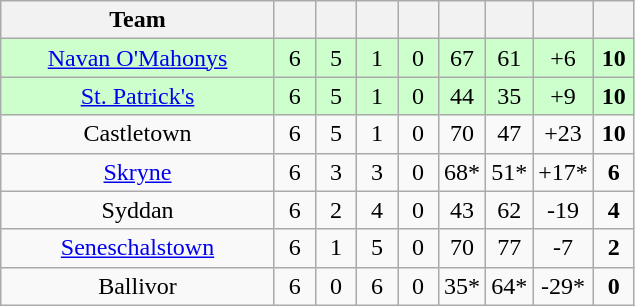<table class="wikitable" style="text-align:center">
<tr>
<th style="width:175px;">Team</th>
<th width="20"></th>
<th width="20"></th>
<th width="20"></th>
<th width="20"></th>
<th width="20"></th>
<th width="20"></th>
<th width="20"></th>
<th width="20"></th>
</tr>
<tr style="background:#cfc;">
<td><a href='#'>Navan O'Mahonys</a></td>
<td>6</td>
<td>5</td>
<td>1</td>
<td>0</td>
<td>67</td>
<td>61</td>
<td>+6</td>
<td><strong>10</strong></td>
</tr>
<tr style="background:#cfc;">
<td><a href='#'>St. Patrick's</a></td>
<td>6</td>
<td>5</td>
<td>1</td>
<td>0</td>
<td>44</td>
<td>35</td>
<td>+9</td>
<td><strong>10</strong></td>
</tr>
<tr>
<td>Castletown</td>
<td>6</td>
<td>5</td>
<td>1</td>
<td>0</td>
<td>70</td>
<td>47</td>
<td>+23</td>
<td><strong>10</strong></td>
</tr>
<tr>
<td><a href='#'>Skryne</a></td>
<td>6</td>
<td>3</td>
<td>3</td>
<td>0</td>
<td>68*</td>
<td>51*</td>
<td>+17*</td>
<td><strong>6</strong></td>
</tr>
<tr>
<td>Syddan</td>
<td>6</td>
<td>2</td>
<td>4</td>
<td>0</td>
<td>43</td>
<td>62</td>
<td>-19</td>
<td><strong>4</strong></td>
</tr>
<tr>
<td><a href='#'>Seneschalstown</a></td>
<td>6</td>
<td>1</td>
<td>5</td>
<td>0</td>
<td>70</td>
<td>77</td>
<td>-7</td>
<td><strong>2</strong></td>
</tr>
<tr>
<td>Ballivor</td>
<td>6</td>
<td>0</td>
<td>6</td>
<td>0</td>
<td>35*</td>
<td>64*</td>
<td>-29*</td>
<td><strong>0</strong></td>
</tr>
</table>
